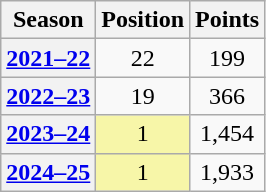<table class="wikitable plainrowheaders sortable">
<tr>
<th>Season</th>
<th>Position</th>
<th>Points</th>
</tr>
<tr>
<th scope=row align=center><a href='#'>2021–22</a></th>
<td align=center>22</td>
<td align=center>199</td>
</tr>
<tr>
<th scope=row align=center><a href='#'>2022–23</a></th>
<td align=center>19</td>
<td align=center>366</td>
</tr>
<tr>
<th scope=row align=center><a href='#'>2023–24</a></th>
<td align=center style="background:#F7F6A8">1</td>
<td align=center>1,454</td>
</tr>
<tr>
<th scope=row align=center><a href='#'>2024–25</a></th>
<td align=center style="background:#F7F6A8">1</td>
<td align=center>1,933</td>
</tr>
</table>
